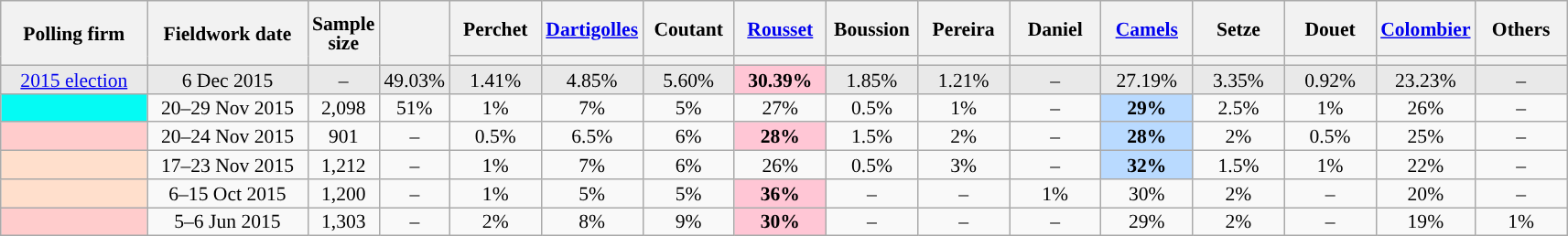<table class="wikitable sortable" style="text-align:center;font-size:90%;line-height:14px;">
<tr style="height:40px;">
<th style="width:100px;" rowspan="2">Polling firm</th>
<th style="width:110px;" rowspan="2">Fieldwork date</th>
<th style="width:35px;" rowspan="2">Sample<br>size</th>
<th style="width:30px;" rowspan="2"></th>
<th class="unsortable" style="width:60px;">Perchet<br></th>
<th class="unsortable" style="width:60px;"><a href='#'>Dartigolles</a><br></th>
<th class="unsortable" style="width:60px;">Coutant<br></th>
<th class="unsortable" style="width:60px;"><a href='#'>Rousset</a><br></th>
<th class="unsortable" style="width:60px;">Boussion<br></th>
<th class="unsortable" style="width:60px;">Pereira<br></th>
<th class="unsortable" style="width:60px;">Daniel<br></th>
<th class="unsortable" style="width:60px;"><a href='#'>Camels</a><br></th>
<th class="unsortable" style="width:60px;">Setze<br></th>
<th class="unsortable" style="width:60px;">Douet<br></th>
<th class="unsortable" style="width:60px;"><a href='#'>Colombier</a><br></th>
<th class="unsortable" style="width:60px;">Others</th>
</tr>
<tr>
<th style="background:"></th>
<th style="background:"></th>
<th style="background:"></th>
<th style="background:"></th>
<th style="background:"></th>
<th style="background:"></th>
<th style="background:"></th>
<th style="background:"></th>
<th style="background:"></th>
<th style="background:"></th>
<th style="background:"></th>
<th style="background:"></th>
</tr>
<tr style="background:#E9E9E9;">
<td><a href='#'>2015 election</a></td>
<td data-sort-value="2015-12-06">6 Dec 2015</td>
<td>–</td>
<td>49.03%</td>
<td>1.41%</td>
<td>4.85%</td>
<td>5.60%</td>
<td style="background:#FFC6D5;"><strong>30.39%</strong></td>
<td>1.85%</td>
<td>1.21%</td>
<td>–</td>
<td>27.19%</td>
<td>3.35%</td>
<td>0.92%</td>
<td>23.23%</td>
<td>–</td>
</tr>
<tr>
<td style="background:#04FBF4;"></td>
<td data-sort-value="2015-11-29">20–29 Nov 2015</td>
<td>2,098</td>
<td>51%</td>
<td>1%</td>
<td>7%</td>
<td>5%</td>
<td>27%</td>
<td>0.5%</td>
<td>1%</td>
<td>–</td>
<td style="background:#B9DAFF;"><strong>29%</strong></td>
<td>2.5%</td>
<td>1%</td>
<td>26%</td>
<td>–</td>
</tr>
<tr>
<td style="background:#FFCCCC;"></td>
<td data-sort-value="2015-11-24">20–24 Nov 2015</td>
<td>901</td>
<td>–</td>
<td>0.5%</td>
<td>6.5%</td>
<td>6%</td>
<td style="background:#FFC6D5;"><strong>28%</strong></td>
<td>1.5%</td>
<td>2%</td>
<td>–</td>
<td style="background:#B9DAFF;"><strong>28%</strong></td>
<td>2%</td>
<td>0.5%</td>
<td>25%</td>
<td>–</td>
</tr>
<tr>
<td style="background:#FFDFCC;"></td>
<td data-sort-value="2015-11-23">17–23 Nov 2015</td>
<td>1,212</td>
<td>–</td>
<td>1%</td>
<td>7%</td>
<td>6%</td>
<td>26%</td>
<td>0.5%</td>
<td>3%</td>
<td>–</td>
<td style="background:#B9DAFF;"><strong>32%</strong></td>
<td>1.5%</td>
<td>1%</td>
<td>22%</td>
<td>–</td>
</tr>
<tr>
<td style="background:#FFDFCC;"></td>
<td data-sort-value="2015-10-15">6–15 Oct 2015</td>
<td>1,200</td>
<td>–</td>
<td>1%</td>
<td>5%</td>
<td>5%</td>
<td style="background:#FFC6D5;"><strong>36%</strong></td>
<td>–</td>
<td>–</td>
<td>1%</td>
<td>30%</td>
<td>2%</td>
<td>–</td>
<td>20%</td>
<td>–</td>
</tr>
<tr>
<td style="background:#FFCCCC;"></td>
<td data-sort-value="2015-06-06">5–6 Jun 2015</td>
<td>1,303</td>
<td>–</td>
<td>2%</td>
<td>8%</td>
<td>9%</td>
<td style="background:#FFC6D5;"><strong>30%</strong></td>
<td>–</td>
<td>–</td>
<td>–</td>
<td>29%</td>
<td>2%</td>
<td>–</td>
<td>19%</td>
<td>1%</td>
</tr>
</table>
